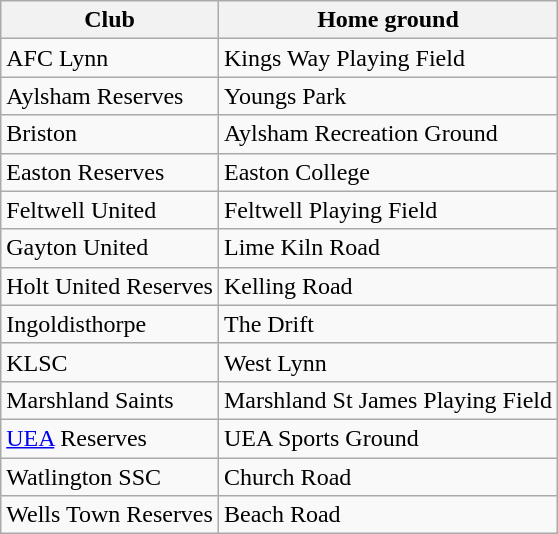<table class="wikitable">
<tr>
<th>Club</th>
<th>Home ground</th>
</tr>
<tr>
<td>AFC Lynn</td>
<td>Kings Way Playing Field</td>
</tr>
<tr>
<td>Aylsham Reserves</td>
<td>Youngs Park</td>
</tr>
<tr>
<td>Briston</td>
<td>Aylsham Recreation Ground</td>
</tr>
<tr>
<td>Easton Reserves</td>
<td>Easton College</td>
</tr>
<tr>
<td>Feltwell United</td>
<td>Feltwell Playing Field</td>
</tr>
<tr>
<td>Gayton United</td>
<td>Lime Kiln Road</td>
</tr>
<tr>
<td>Holt United Reserves</td>
<td>Kelling Road</td>
</tr>
<tr>
<td>Ingoldisthorpe</td>
<td>The Drift</td>
</tr>
<tr>
<td>KLSC</td>
<td>West Lynn</td>
</tr>
<tr>
<td>Marshland Saints</td>
<td>Marshland St James Playing Field</td>
</tr>
<tr>
<td><a href='#'>UEA</a> Reserves</td>
<td>UEA Sports Ground</td>
</tr>
<tr>
<td>Watlington SSC</td>
<td>Church Road</td>
</tr>
<tr>
<td>Wells Town Reserves</td>
<td>Beach Road</td>
</tr>
</table>
